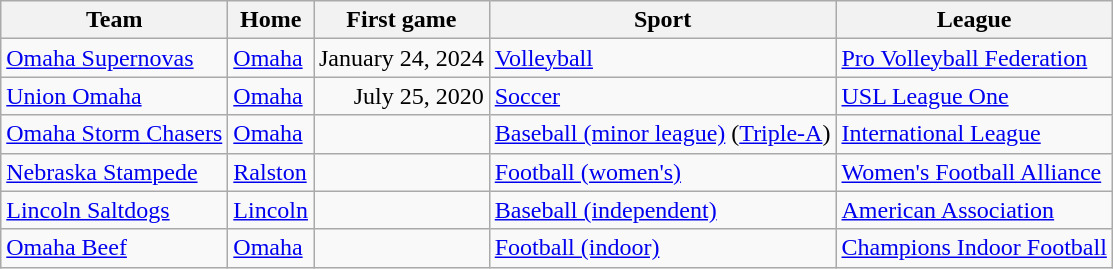<table class="wikitable sortable">
<tr>
<th>Team</th>
<th>Home</th>
<th>First game</th>
<th>Sport</th>
<th>League</th>
</tr>
<tr>
<td><a href='#'>Omaha Supernovas</a></td>
<td><a href='#'>Omaha</a></td>
<td align="right">January 24, 2024</td>
<td><a href='#'>Volleyball</a></td>
<td><a href='#'>Pro Volleyball Federation</a></td>
</tr>
<tr>
<td><a href='#'>Union Omaha</a></td>
<td><a href='#'>Omaha</a></td>
<td align="right">July 25, 2020</td>
<td><a href='#'>Soccer</a></td>
<td><a href='#'>USL League One</a></td>
</tr>
<tr>
<td><a href='#'>Omaha Storm Chasers</a></td>
<td><a href='#'>Omaha</a></td>
<td align="right"></td>
<td><a href='#'>Baseball (minor league)</a> (<a href='#'>Triple-A</a>)</td>
<td><a href='#'>International League</a></td>
</tr>
<tr>
<td><a href='#'>Nebraska Stampede</a></td>
<td><a href='#'>Ralston</a></td>
<td align=right></td>
<td><a href='#'>Football (women's)</a></td>
<td><a href='#'>Women's Football Alliance</a></td>
</tr>
<tr>
<td><a href='#'>Lincoln Saltdogs</a></td>
<td><a href='#'>Lincoln</a></td>
<td align=right></td>
<td><a href='#'>Baseball (independent)</a></td>
<td><a href='#'>American Association</a></td>
</tr>
<tr>
<td><a href='#'>Omaha Beef</a></td>
<td><a href='#'>Omaha</a></td>
<td align=right></td>
<td><a href='#'>Football (indoor)</a></td>
<td><a href='#'>Champions Indoor Football</a></td>
</tr>
</table>
